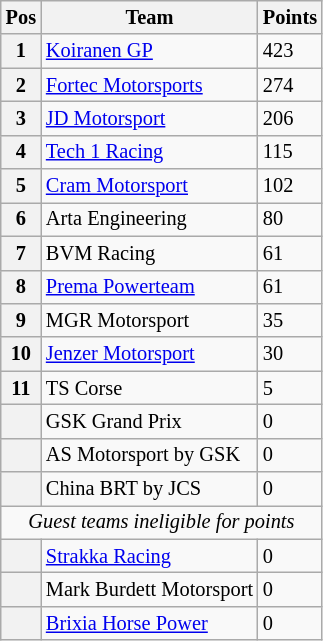<table class="wikitable" style="font-size:85%;">
<tr>
<th>Pos</th>
<th>Team</th>
<th>Points</th>
</tr>
<tr>
<th>1</th>
<td> <a href='#'>Koiranen GP</a></td>
<td>423</td>
</tr>
<tr>
<th>2</th>
<td> <a href='#'>Fortec Motorsports</a></td>
<td>274</td>
</tr>
<tr>
<th>3</th>
<td> <a href='#'>JD Motorsport</a></td>
<td>206</td>
</tr>
<tr>
<th>4</th>
<td> <a href='#'>Tech 1 Racing</a></td>
<td>115</td>
</tr>
<tr>
<th>5</th>
<td> <a href='#'>Cram Motorsport</a></td>
<td>102</td>
</tr>
<tr>
<th>6</th>
<td> Arta Engineering</td>
<td>80</td>
</tr>
<tr>
<th>7</th>
<td> BVM Racing</td>
<td>61</td>
</tr>
<tr>
<th>8</th>
<td> <a href='#'>Prema Powerteam</a></td>
<td>61</td>
</tr>
<tr>
<th>9</th>
<td> MGR Motorsport</td>
<td>35</td>
</tr>
<tr>
<th>10</th>
<td> <a href='#'>Jenzer Motorsport</a></td>
<td>30</td>
</tr>
<tr>
<th>11</th>
<td> TS Corse</td>
<td>5</td>
</tr>
<tr>
<th></th>
<td> GSK Grand Prix</td>
<td>0</td>
</tr>
<tr>
<th></th>
<td> AS Motorsport by GSK</td>
<td>0</td>
</tr>
<tr>
<th></th>
<td> China BRT by JCS</td>
<td>0</td>
</tr>
<tr>
<td colspan=3 align=center><em>Guest teams ineligible for points</em></td>
</tr>
<tr>
<th></th>
<td> <a href='#'>Strakka Racing</a></td>
<td>0</td>
</tr>
<tr>
<th></th>
<td> Mark Burdett Motorsport</td>
<td>0</td>
</tr>
<tr>
<th></th>
<td> <a href='#'>Brixia Horse Power</a></td>
<td>0</td>
</tr>
</table>
